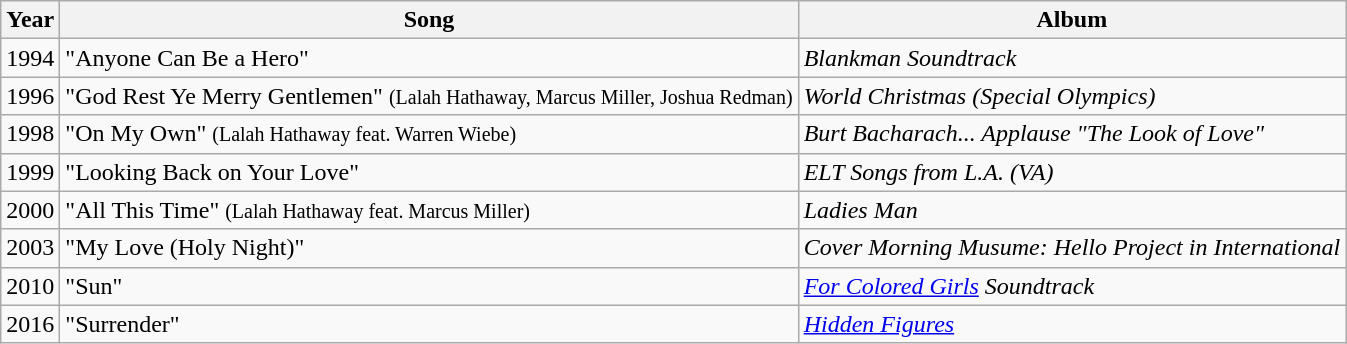<table class="wikitable">
<tr>
<th>Year</th>
<th>Song</th>
<th>Album</th>
</tr>
<tr>
<td>1994</td>
<td>"Anyone Can Be a Hero"</td>
<td><em>Blankman Soundtrack</em></td>
</tr>
<tr>
<td>1996</td>
<td>"God Rest Ye Merry Gentlemen" <small>(Lalah Hathaway, Marcus Miller, Joshua Redman)</small></td>
<td><em>World Christmas (Special Olympics)</em></td>
</tr>
<tr>
<td>1998</td>
<td>"On My Own" <small>(Lalah Hathaway feat. Warren Wiebe)</small></td>
<td><em>Burt Bacharach... Applause "The Look of Love"</em></td>
</tr>
<tr>
<td>1999</td>
<td>"Looking Back on Your Love"</td>
<td><em>ELT Songs from L.A. (VA)</em></td>
</tr>
<tr>
<td>2000</td>
<td>"All This Time" <small>(Lalah Hathaway feat. Marcus Miller)</small></td>
<td><em>Ladies Man</em></td>
</tr>
<tr>
<td>2003</td>
<td>"My Love (Holy Night)"</td>
<td><em>Cover Morning Musume: Hello Project in International</em></td>
</tr>
<tr>
<td>2010</td>
<td>"Sun"</td>
<td><em><a href='#'>For Colored Girls</a> Soundtrack</em></td>
</tr>
<tr>
<td>2016</td>
<td>"Surrender"</td>
<td><em><a href='#'>Hidden Figures</a></em></td>
</tr>
</table>
